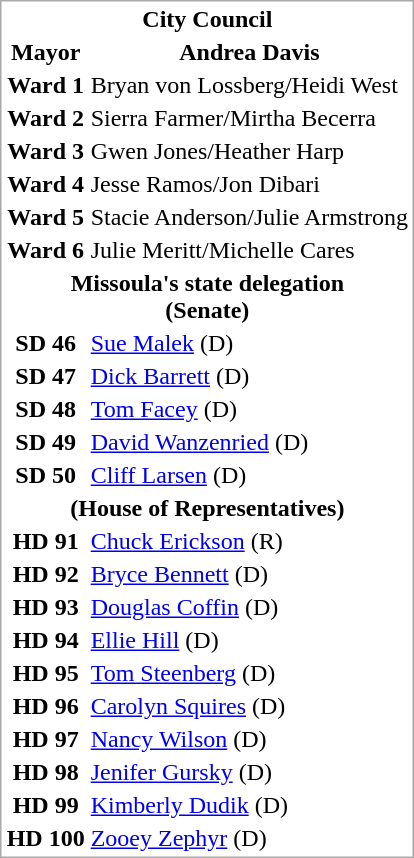<table style="float: right; border: 1px solid darkgrey; ">
<tr>
<th colspan="2">City Council</th>
</tr>
<tr>
<th>Mayor</th>
<th>Andrea Davis</th>
</tr>
<tr>
<th>Ward 1</th>
<td>Bryan von Lossberg/Heidi West</td>
</tr>
<tr>
<th>Ward 2</th>
<td>Sierra Farmer/Mirtha Becerra</td>
</tr>
<tr>
<th>Ward 3</th>
<td>Gwen Jones/Heather Harp</td>
</tr>
<tr>
<th>Ward 4</th>
<td>Jesse Ramos/Jon Dibari</td>
</tr>
<tr>
<th>Ward 5</th>
<td>Stacie Anderson/Julie Armstrong</td>
</tr>
<tr>
<th>Ward 6</th>
<td>Julie Meritt/Michelle Cares</td>
</tr>
<tr>
<th colspan="2">Missoula's state delegation<br>(Senate)</th>
</tr>
<tr>
<th>SD 46</th>
<td><a href='#'>Sue Malek</a> (D)</td>
</tr>
<tr>
<th>SD 47</th>
<td><a href='#'>Dick Barrett</a> (D)</td>
</tr>
<tr>
<th>SD 48</th>
<td><a href='#'>Tom Facey</a> (D) </td>
</tr>
<tr>
<th>SD 49</th>
<td><a href='#'>David Wanzenried</a> (D) </td>
</tr>
<tr>
<th>SD 50</th>
<td><a href='#'>Cliff Larsen</a> (D) </td>
</tr>
<tr>
<th colspan="2">(House of Representatives)</th>
</tr>
<tr>
<th>HD 91</th>
<td><a href='#'>Chuck Erickson</a> (R)</td>
</tr>
<tr>
<th>HD 92</th>
<td><a href='#'>Bryce Bennett</a> (D) </td>
</tr>
<tr>
<th>HD 93</th>
<td><a href='#'>Douglas Coffin</a> (D)</td>
</tr>
<tr>
<th>HD 94</th>
<td><a href='#'>Ellie Hill</a> (D) </td>
</tr>
<tr>
<th>HD 95</th>
<td><a href='#'>Tom Steenberg</a> (D)</td>
</tr>
<tr>
<th>HD 96</th>
<td><a href='#'>Carolyn Squires</a> (D) </td>
</tr>
<tr>
<th>HD 97</th>
<td><a href='#'>Nancy Wilson</a> (D)</td>
</tr>
<tr>
<th>HD 98</th>
<td><a href='#'>Jenifer Gursky</a> (D)</td>
</tr>
<tr>
<th>HD 99</th>
<td><a href='#'>Kimberly Dudik</a> (D)</td>
</tr>
<tr>
<th>HD 100</th>
<td><a href='#'>Zooey Zephyr</a> (D)</td>
</tr>
</table>
